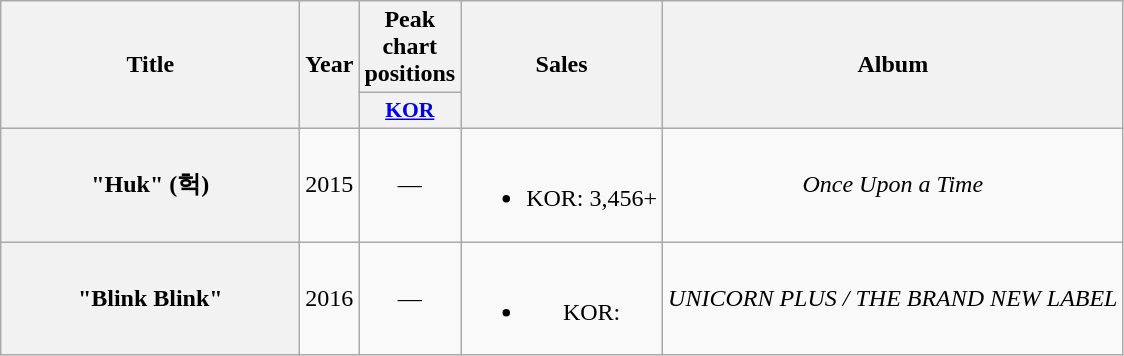<table class="wikitable plainrowheaders" style="text-align:center;" border="1">
<tr>
<th scope="col" rowspan="2" style="width:12em;">Title</th>
<th scope="col" rowspan="2">Year</th>
<th scope="col" colspan="1">Peak chart positions</th>
<th scope="col" rowspan="2">Sales</th>
<th scope="col" rowspan="2">Album</th>
</tr>
<tr>
<th scope="col" style="width:3em;font-size:90%;"><a href='#'>KOR</a></th>
</tr>
<tr>
<th scope="row">"Huk" (헉)</th>
<td>2015</td>
<td>—</td>
<td><br><ul><li>KOR: 3,456+</li></ul></td>
<td><em>Once Upon a Time</em></td>
</tr>
<tr>
<th scope="row">"Blink Blink"</th>
<td>2016</td>
<td>—</td>
<td><br><ul><li>KOR:</li></ul></td>
<td><em>UNICORN PLUS / THE BRAND NEW LABEL</em></td>
</tr>
</table>
